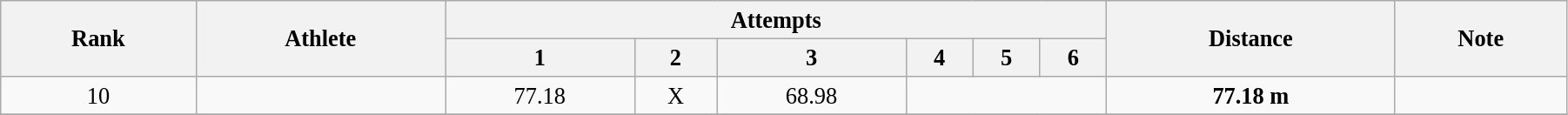<table class="wikitable" style=" text-align:center; font-size:110%;" width="95%">
<tr>
<th rowspan="2">Rank</th>
<th rowspan="2">Athlete</th>
<th colspan="6">Attempts</th>
<th rowspan="2">Distance</th>
<th rowspan="2">Note</th>
</tr>
<tr>
<th>1</th>
<th>2</th>
<th>3</th>
<th>4</th>
<th>5</th>
<th>6</th>
</tr>
<tr>
<td>10</td>
<td align=left></td>
<td>77.18</td>
<td>X</td>
<td>68.98</td>
<td colspan=3></td>
<td><strong>77.18 m</strong></td>
<td></td>
</tr>
<tr>
</tr>
</table>
